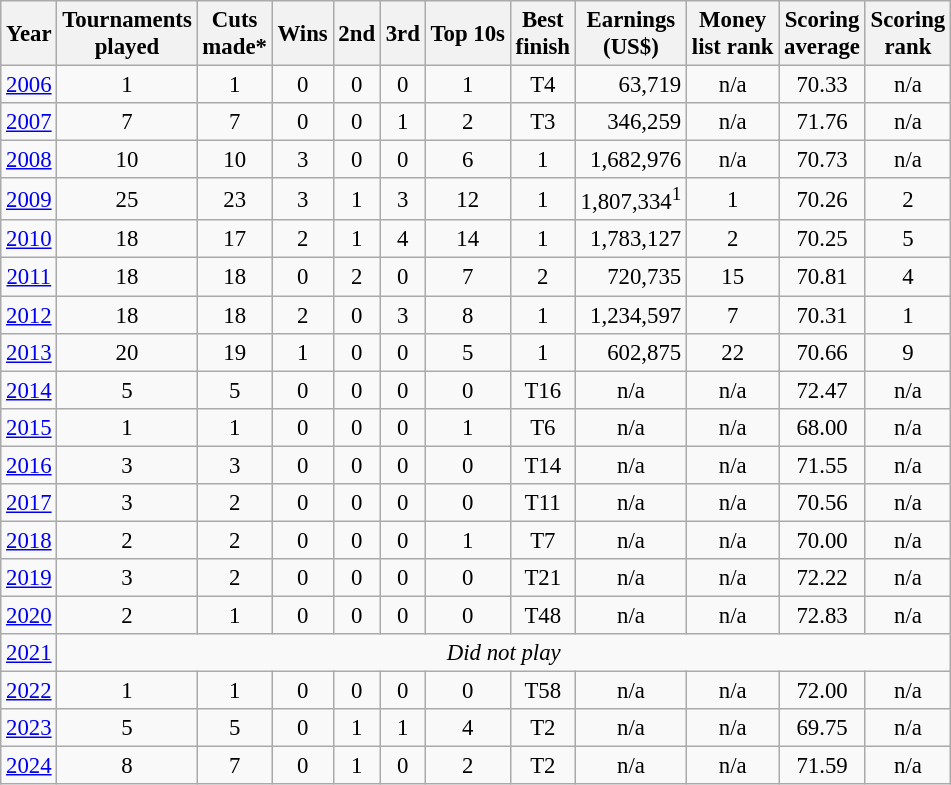<table class="wikitable" style="text-align:center; font-size: 95%;">
<tr>
<th>Year</th>
<th>Tournaments<br>played</th>
<th>Cuts<br>made*</th>
<th>Wins</th>
<th>2nd</th>
<th>3rd</th>
<th>Top 10s</th>
<th>Best<br>finish</th>
<th>Earnings<br>(US$)</th>
<th>Money<br>list rank</th>
<th>Scoring<br>average</th>
<th>Scoring<br>rank</th>
</tr>
<tr>
<td><a href='#'>2006</a></td>
<td>1</td>
<td>1</td>
<td>0</td>
<td>0</td>
<td>0</td>
<td>1</td>
<td>T4</td>
<td align="right">63,719</td>
<td>n/a</td>
<td>70.33</td>
<td>n/a</td>
</tr>
<tr>
<td><a href='#'>2007</a></td>
<td>7</td>
<td>7</td>
<td>0</td>
<td>0</td>
<td>1</td>
<td>2</td>
<td>T3</td>
<td align="right">346,259</td>
<td>n/a</td>
<td>71.76</td>
<td>n/a</td>
</tr>
<tr>
<td><a href='#'>2008</a></td>
<td>10</td>
<td>10</td>
<td>3</td>
<td>0</td>
<td>0</td>
<td>6</td>
<td>1</td>
<td align="right">1,682,976</td>
<td>n/a</td>
<td>70.73</td>
<td>n/a</td>
</tr>
<tr>
<td><a href='#'>2009</a></td>
<td>25</td>
<td>23</td>
<td>3</td>
<td>1</td>
<td>3</td>
<td>12</td>
<td>1</td>
<td align="right">1,807,334<sup>1</sup></td>
<td>1</td>
<td>70.26</td>
<td>2</td>
</tr>
<tr>
<td><a href='#'>2010</a></td>
<td>18</td>
<td>17</td>
<td>2</td>
<td>1</td>
<td>4</td>
<td>14</td>
<td>1</td>
<td align="right">1,783,127</td>
<td>2</td>
<td>70.25</td>
<td>5</td>
</tr>
<tr>
<td><a href='#'>2011</a></td>
<td>18</td>
<td>18</td>
<td>0</td>
<td>2</td>
<td>0</td>
<td>7</td>
<td>2</td>
<td align="right">720,735</td>
<td>15</td>
<td>70.81</td>
<td>4</td>
</tr>
<tr>
<td><a href='#'>2012</a></td>
<td>18</td>
<td>18</td>
<td>2</td>
<td>0</td>
<td>3</td>
<td>8</td>
<td>1</td>
<td align="right">1,234,597</td>
<td>7</td>
<td>70.31</td>
<td>1</td>
</tr>
<tr>
<td><a href='#'>2013</a></td>
<td>20</td>
<td>19</td>
<td>1</td>
<td>0</td>
<td>0</td>
<td>5</td>
<td>1</td>
<td align="right">602,875</td>
<td>22</td>
<td>70.66</td>
<td>9</td>
</tr>
<tr>
<td><a href='#'>2014</a></td>
<td>5</td>
<td>5</td>
<td>0</td>
<td>0</td>
<td>0</td>
<td>0</td>
<td>T16</td>
<td>n/a</td>
<td>n/a</td>
<td>72.47</td>
<td>n/a</td>
</tr>
<tr>
<td><a href='#'>2015</a></td>
<td>1</td>
<td>1</td>
<td>0</td>
<td>0</td>
<td>0</td>
<td>1</td>
<td>T6</td>
<td>n/a</td>
<td>n/a</td>
<td>68.00</td>
<td>n/a</td>
</tr>
<tr>
<td><a href='#'>2016</a></td>
<td>3</td>
<td>3</td>
<td>0</td>
<td>0</td>
<td>0</td>
<td>0</td>
<td>T14</td>
<td>n/a</td>
<td>n/a</td>
<td>71.55</td>
<td>n/a</td>
</tr>
<tr>
<td><a href='#'>2017</a></td>
<td>3</td>
<td>2</td>
<td>0</td>
<td>0</td>
<td>0</td>
<td>0</td>
<td>T11</td>
<td>n/a</td>
<td>n/a</td>
<td>70.56</td>
<td>n/a</td>
</tr>
<tr>
<td><a href='#'>2018</a></td>
<td>2</td>
<td>2</td>
<td>0</td>
<td>0</td>
<td>0</td>
<td>1</td>
<td>T7</td>
<td>n/a</td>
<td>n/a</td>
<td>70.00</td>
<td>n/a</td>
</tr>
<tr>
<td><a href='#'>2019</a></td>
<td>3</td>
<td>2</td>
<td>0</td>
<td>0</td>
<td>0</td>
<td>0</td>
<td>T21</td>
<td>n/a</td>
<td>n/a</td>
<td>72.22</td>
<td>n/a</td>
</tr>
<tr>
<td><a href='#'>2020</a></td>
<td>2</td>
<td>1</td>
<td>0</td>
<td>0</td>
<td>0</td>
<td>0</td>
<td>T48</td>
<td>n/a</td>
<td>n/a</td>
<td>72.83</td>
<td>n/a</td>
</tr>
<tr>
<td><a href='#'>2021</a></td>
<td colspan=11><em>Did not play</em></td>
</tr>
<tr>
<td><a href='#'>2022</a></td>
<td>1</td>
<td>1</td>
<td>0</td>
<td>0</td>
<td>0</td>
<td>0</td>
<td>T58</td>
<td>n/a</td>
<td>n/a</td>
<td>72.00</td>
<td>n/a</td>
</tr>
<tr>
<td><a href='#'>2023</a></td>
<td>5</td>
<td>5</td>
<td>0</td>
<td>1</td>
<td>1</td>
<td>4</td>
<td>T2</td>
<td>n/a</td>
<td>n/a</td>
<td>69.75</td>
<td>n/a</td>
</tr>
<tr>
<td><a href='#'>2024</a></td>
<td>8</td>
<td>7</td>
<td>0</td>
<td>1</td>
<td>0</td>
<td>2</td>
<td>T2</td>
<td>n/a</td>
<td>n/a</td>
<td>71.59</td>
<td>n/a</td>
</tr>
</table>
